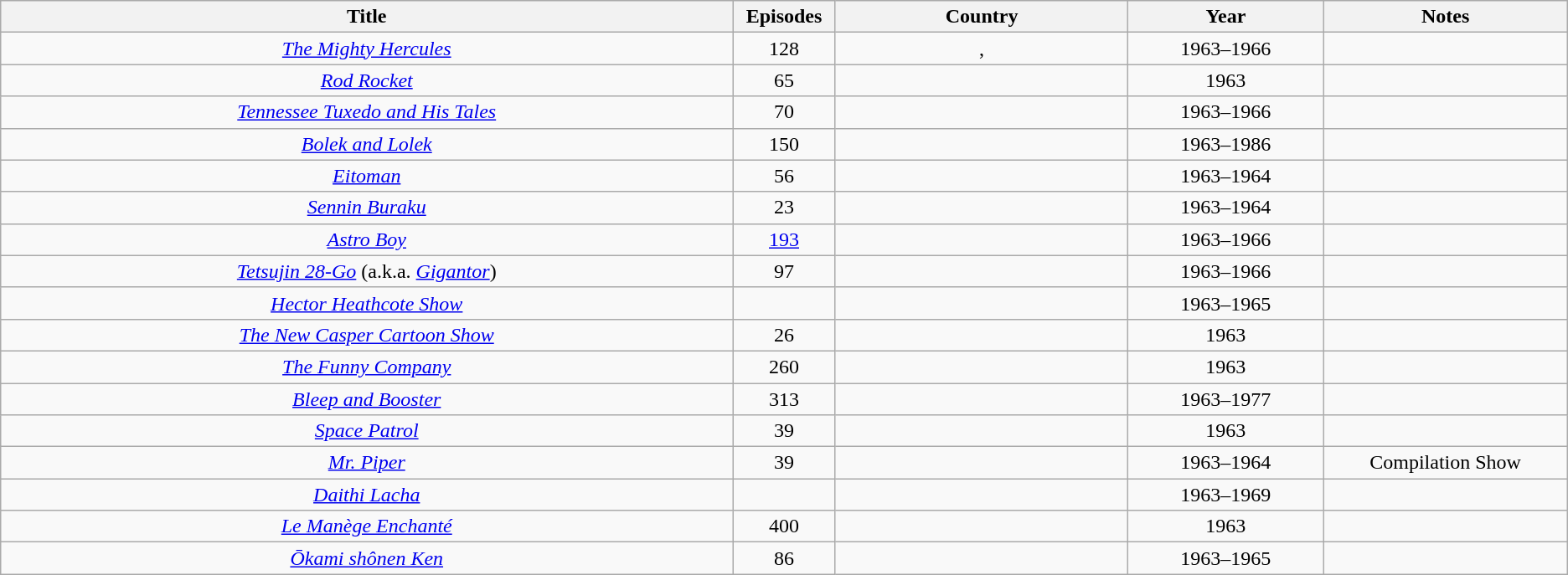<table class="wikitable sortable" style="text-align:center;">
<tr>
<th width=30%>Title</th>
<th width=2%>Episodes</th>
<th width=12%>Country</th>
<th width=8%>Year</th>
<th width=10%>Notes</th>
</tr>
<tr>
<td><em><a href='#'>The Mighty Hercules</a></em></td>
<td>128</td>
<td>, </td>
<td>1963–1966</td>
<td></td>
</tr>
<tr>
<td><em><a href='#'>Rod Rocket</a></em></td>
<td>65</td>
<td></td>
<td>1963</td>
<td></td>
</tr>
<tr>
<td><em><a href='#'>Tennessee Tuxedo and His Tales</a></em></td>
<td>70</td>
<td></td>
<td>1963–1966</td>
<td></td>
</tr>
<tr>
<td><em><a href='#'>Bolek and Lolek</a></em></td>
<td>150</td>
<td></td>
<td>1963–1986</td>
<td></td>
</tr>
<tr>
<td><em><a href='#'>Eitoman</a></em></td>
<td>56</td>
<td></td>
<td>1963–1964</td>
<td></td>
</tr>
<tr>
<td><em><a href='#'>Sennin Buraku</a></em></td>
<td>23</td>
<td></td>
<td>1963–1964</td>
<td></td>
</tr>
<tr>
<td><em><a href='#'>Astro Boy</a></em></td>
<td><a href='#'>193</a></td>
<td></td>
<td>1963–1966</td>
<td></td>
</tr>
<tr>
<td><em><a href='#'>Tetsujin 28-Go</a></em> (a.k.a. <em><a href='#'>Gigantor</a></em>)</td>
<td>97</td>
<td></td>
<td>1963–1966</td>
<td></td>
</tr>
<tr>
<td><em><a href='#'>Hector Heathcote Show</a></em></td>
<td></td>
<td></td>
<td>1963–1965</td>
<td></td>
</tr>
<tr>
<td><em><a href='#'>The New Casper Cartoon Show</a></em></td>
<td>26</td>
<td></td>
<td>1963</td>
<td></td>
</tr>
<tr>
<td><em><a href='#'>The Funny Company</a></em></td>
<td>260</td>
<td></td>
<td>1963</td>
<td></td>
</tr>
<tr>
<td><em><a href='#'>Bleep and Booster</a></em></td>
<td>313</td>
<td></td>
<td>1963–1977</td>
<td></td>
</tr>
<tr>
<td><em><a href='#'>Space Patrol</a></em></td>
<td>39</td>
<td></td>
<td>1963</td>
<td></td>
</tr>
<tr>
<td><em><a href='#'>Mr. Piper</a></em></td>
<td>39</td>
<td></td>
<td>1963–1964</td>
<td>Compilation Show</td>
</tr>
<tr>
<td><em><a href='#'>Daithi Lacha</a></em></td>
<td></td>
<td></td>
<td>1963–1969</td>
<td></td>
</tr>
<tr>
<td><em><a href='#'>Le Manège Enchanté</a></em></td>
<td>400</td>
<td></td>
<td>1963</td>
<td></td>
</tr>
<tr>
<td><em><a href='#'>Ōkami shônen Ken</a></em></td>
<td>86</td>
<td></td>
<td>1963–1965</td>
<td></td>
</tr>
</table>
